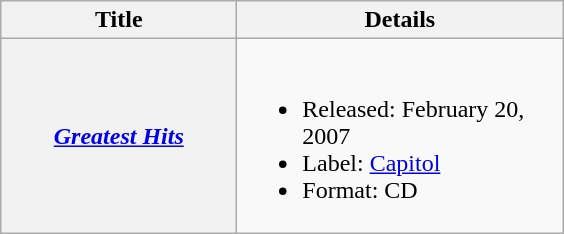<table class="wikitable plainrowheaders">
<tr>
<th align=center width=150>Title</th>
<th align=center width=210>Details</th>
</tr>
<tr>
<th scope="row"><em><a href='#'>Greatest Hits</a></em></th>
<td><br><ul><li>Released: February 20, 2007</li><li>Label: <a href='#'>Capitol</a></li><li>Format: CD</li></ul></td>
</tr>
</table>
